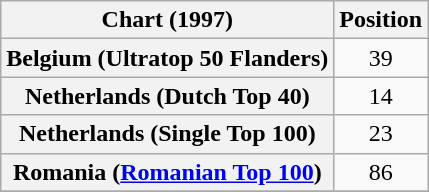<table class="wikitable sortable plainrowheaders" style="text-align:center">
<tr>
<th>Chart (1997)</th>
<th>Position</th>
</tr>
<tr>
<th scope="row">Belgium (Ultratop 50 Flanders)</th>
<td>39</td>
</tr>
<tr>
<th scope="row">Netherlands (Dutch Top 40)</th>
<td>14</td>
</tr>
<tr>
<th scope="row">Netherlands (Single Top 100)</th>
<td>23</td>
</tr>
<tr>
<th scope="row">Romania (<a href='#'>Romanian Top 100</a>)</th>
<td>86</td>
</tr>
<tr>
</tr>
</table>
